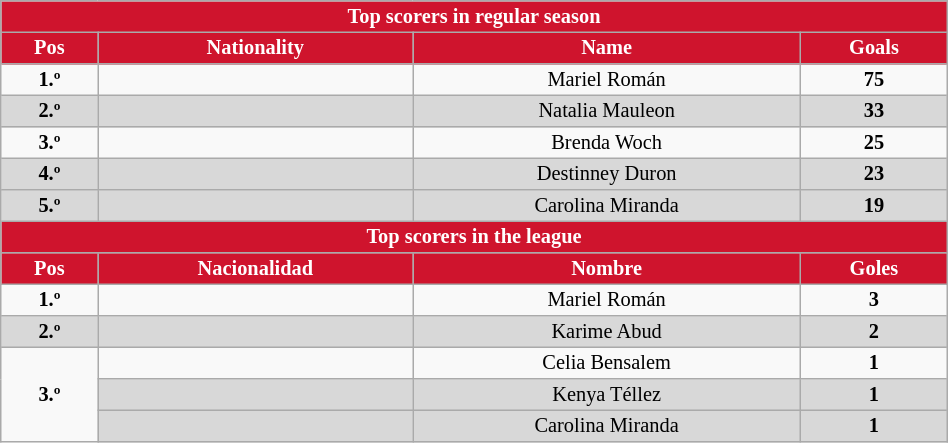<table align=center border=1 width=50% cellpadding="2" cellspacing="0" style="background: #f9f9f9; border: 1px #aaa solid; border-collapse: collapse; font-size: 85%; text-align: center;">
<tr>
<th colspan="4" style="color:White; background:#cf142d">Top scorers in regular season</th>
</tr>
<tr style="color:White; background:#cf142d">
<th>Pos</th>
<th>Nationality</th>
<th>Name</th>
<th>Goals</th>
</tr>
<tr>
<td><strong>1.º</strong></td>
<td></td>
<td>Mariel Román</td>
<td><strong>75</strong></td>
</tr>
<tr style="background:#D8D8D8	">
<td><strong>2.º</strong></td>
<td></td>
<td>Natalia Mauleon</td>
<td><strong>33</strong></td>
</tr>
<tr>
<td><strong>3.º</strong></td>
<td></td>
<td>Brenda Woch</td>
<td><strong>25</strong></td>
</tr>
<tr style="background:#D8D8D8	">
<td><strong>4.º</strong></td>
<td></td>
<td>Destinney Duron</td>
<td><strong>23</strong></td>
</tr>
<tr style="background:#D8D8D8	">
<td><strong>5.º</strong></td>
<td></td>
<td>Carolina Miranda</td>
<td><strong>19</strong></td>
</tr>
<tr>
<th colspan="4" style="color:White; background:#cf142d">Top scorers in the league</th>
</tr>
<tr style="color:White; background:#cf142d">
<th>Pos</th>
<th>Nacionalidad</th>
<th>Nombre</th>
<th>Goles</th>
</tr>
<tr>
<td><strong>1.º</strong></td>
<td></td>
<td>Mariel Román</td>
<td><strong>3</strong></td>
</tr>
<tr style="background:#D8D8D8	">
<td><strong>2.º</strong></td>
<td></td>
<td>Karime Abud</td>
<td><strong>2</strong></td>
</tr>
<tr>
<td rowspan="3"><strong>3.º</strong></td>
<td></td>
<td>Celia Bensalem</td>
<td><strong>1</strong></td>
</tr>
<tr style="background:#D8D8D8	">
<td></td>
<td>Kenya Téllez</td>
<td><strong>1</strong></td>
</tr>
<tr style="background:#D8D8D8	">
<td></td>
<td>Carolina Miranda</td>
<td><strong>1</strong></td>
</tr>
</table>
